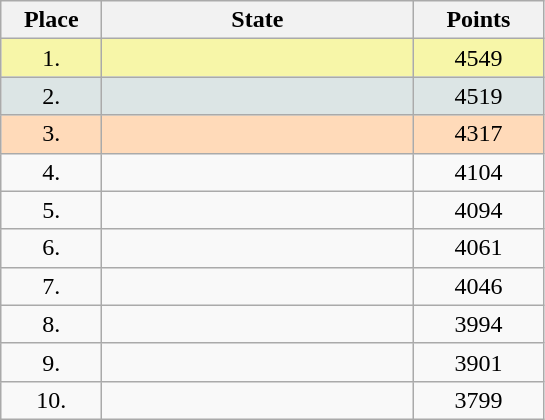<table class = "wikitable" style = "text-align: center">
<tr>
<th width = 60>Place</th>
<th width = 200>State</th>
<th width = 80>Points</th>
</tr>
<tr bgcolor = F7F6A8>
<td>1.</td>
<td align = "left"></td>
<td>4549</td>
</tr>
<tr bgcolor = DCE5E5>
<td>2.</td>
<td align = "left"></td>
<td>4519</td>
</tr>
<tr bgcolor = FFDAB9>
<td>3.</td>
<td align = "left"></td>
<td>4317</td>
</tr>
<tr>
<td>4.</td>
<td align = "left"></td>
<td>4104</td>
</tr>
<tr>
<td>5.</td>
<td align = "left"></td>
<td>4094</td>
</tr>
<tr>
<td>6.</td>
<td align = "left"></td>
<td>4061</td>
</tr>
<tr>
<td>7.</td>
<td align = "left"></td>
<td>4046</td>
</tr>
<tr>
<td>8.</td>
<td align = "left"></td>
<td>3994</td>
</tr>
<tr>
<td>9.</td>
<td align = "left"></td>
<td>3901</td>
</tr>
<tr>
<td>10.</td>
<td align = "left"></td>
<td>3799</td>
</tr>
</table>
